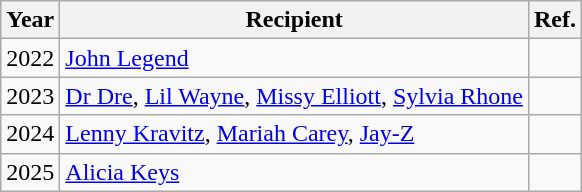<table class="wikitable sortable">
<tr>
<th>Year</th>
<th>Recipient</th>
<th>Ref.</th>
</tr>
<tr>
<td>2022</td>
<td><a href='#'>John Legend</a></td>
<td></td>
</tr>
<tr>
<td>2023</td>
<td><a href='#'>Dr Dre</a>, <a href='#'>Lil Wayne</a>, <a href='#'>Missy Elliott</a>, <a href='#'>Sylvia Rhone</a></td>
<td></td>
</tr>
<tr>
<td>2024</td>
<td><a href='#'>Lenny Kravitz</a>, <a href='#'>Mariah Carey</a>, <a href='#'>Jay-Z</a></td>
<td></td>
</tr>
<tr>
<td>2025</td>
<td><a href='#'>Alicia Keys</a></td>
<td></td>
</tr>
</table>
